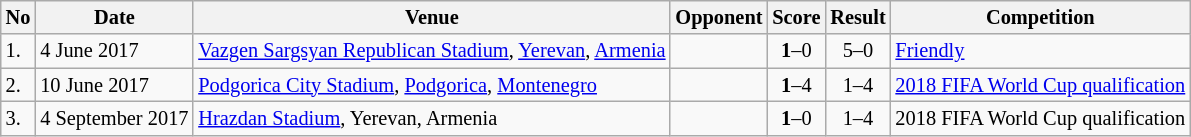<table class="wikitable" style="font-size:85%;">
<tr>
<th>No</th>
<th>Date</th>
<th>Venue</th>
<th>Opponent</th>
<th>Score</th>
<th>Result</th>
<th>Competition</th>
</tr>
<tr>
<td>1.</td>
<td>4 June 2017</td>
<td><a href='#'>Vazgen Sargsyan Republican Stadium</a>, <a href='#'>Yerevan</a>, <a href='#'>Armenia</a></td>
<td></td>
<td align=center><strong>1</strong>–0</td>
<td align=center>5–0</td>
<td><a href='#'>Friendly</a></td>
</tr>
<tr>
<td>2.</td>
<td>10 June 2017</td>
<td><a href='#'>Podgorica City Stadium</a>, <a href='#'>Podgorica</a>, <a href='#'>Montenegro</a></td>
<td></td>
<td align=center><strong>1</strong>–4</td>
<td align=center>1–4</td>
<td><a href='#'>2018 FIFA World Cup qualification</a></td>
</tr>
<tr>
<td>3.</td>
<td>4 September 2017</td>
<td><a href='#'>Hrazdan Stadium</a>, Yerevan, Armenia</td>
<td></td>
<td align=center><strong>1</strong>–0</td>
<td align=center>1–4</td>
<td>2018 FIFA World Cup qualification</td>
</tr>
</table>
